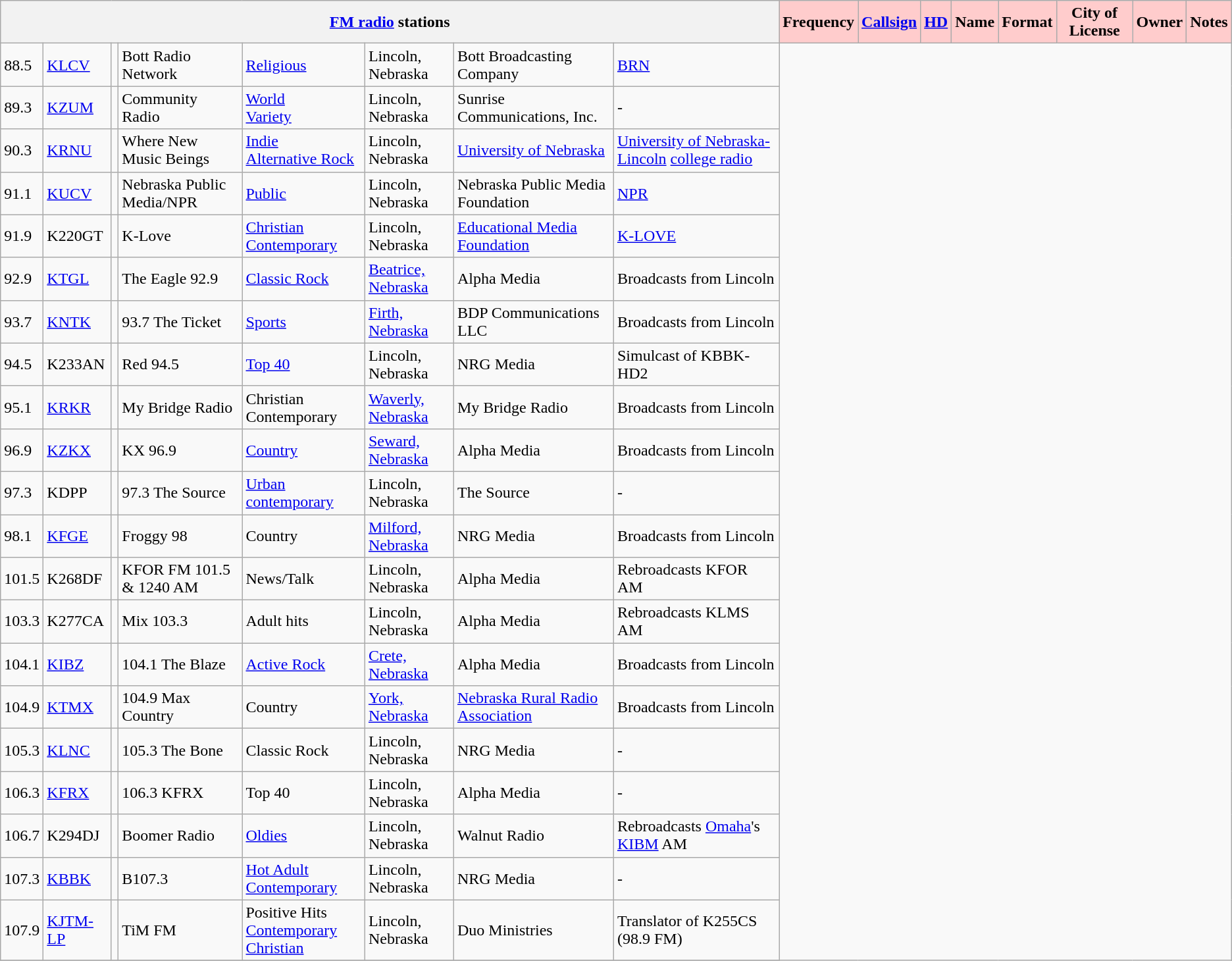<table class="wikitable" border="1">
<tr>
<th align="center" colspan="8"><strong><a href='#'>FM radio</a> stations</strong></th>
<th style="background:#ffcccc;"><strong>Frequency</strong></th>
<th style="background:#ffcccc;"><strong><a href='#'>Callsign</a></strong></th>
<th style="background:#ffcccc;"><strong><a href='#'>HD</a></strong></th>
<th style="background:#ffcccc;"><strong>Name</strong></th>
<th style="background:#ffcccc;"><strong>Format</strong></th>
<th style="background:#ffcccc;"><strong>City of License</strong></th>
<th style="background:#ffcccc;"><strong>Owner</strong></th>
<th style="background:#ffcccc;"><strong>Notes</strong></th>
</tr>
<tr>
<td>88.5</td>
<td><a href='#'>KLCV</a></td>
<td></td>
<td>Bott Radio Network</td>
<td><a href='#'>Religious</a></td>
<td>Lincoln, Nebraska</td>
<td>Bott Broadcasting Company</td>
<td><a href='#'>BRN</a></td>
</tr>
<tr>
<td>89.3</td>
<td><a href='#'>KZUM</a></td>
<td></td>
<td>Community Radio</td>
<td><a href='#'>World</a><br><a href='#'>Variety</a></td>
<td>Lincoln, Nebraska</td>
<td>Sunrise Communications, Inc.</td>
<td>-</td>
</tr>
<tr>
<td>90.3</td>
<td><a href='#'>KRNU</a></td>
<td></td>
<td>Where New Music Beings</td>
<td><a href='#'>Indie</a><br><a href='#'>Alternative Rock</a></td>
<td>Lincoln, Nebraska</td>
<td><a href='#'>University of Nebraska</a></td>
<td><a href='#'>University of Nebraska-Lincoln</a> <a href='#'>college radio</a></td>
</tr>
<tr>
<td>91.1</td>
<td><a href='#'>KUCV</a></td>
<td></td>
<td>Nebraska Public Media/NPR</td>
<td><a href='#'>Public</a></td>
<td>Lincoln, Nebraska</td>
<td>Nebraska Public Media Foundation</td>
<td><a href='#'>NPR</a></td>
</tr>
<tr>
<td>91.9</td>
<td>K220GT</td>
<td></td>
<td>K-Love</td>
<td><a href='#'>Christian Contemporary</a></td>
<td>Lincoln, Nebraska</td>
<td><a href='#'>Educational Media Foundation</a></td>
<td><a href='#'>K-LOVE</a></td>
</tr>
<tr>
<td>92.9</td>
<td><a href='#'>KTGL</a></td>
<td></td>
<td>The Eagle 92.9</td>
<td><a href='#'>Classic Rock</a></td>
<td><a href='#'>Beatrice, Nebraska</a></td>
<td>Alpha Media</td>
<td>Broadcasts from Lincoln</td>
</tr>
<tr>
<td>93.7</td>
<td><a href='#'>KNTK</a></td>
<td></td>
<td>93.7 The Ticket</td>
<td><a href='#'>Sports</a></td>
<td><a href='#'>Firth, Nebraska</a></td>
<td>BDP Communications LLC</td>
<td>Broadcasts from Lincoln</td>
</tr>
<tr>
<td>94.5</td>
<td>K233AN</td>
<td></td>
<td>Red 94.5</td>
<td><a href='#'>Top 40</a></td>
<td>Lincoln, Nebraska</td>
<td>NRG Media</td>
<td>Simulcast of KBBK-HD2</td>
</tr>
<tr>
<td>95.1</td>
<td><a href='#'>KRKR</a></td>
<td></td>
<td>My Bridge Radio</td>
<td>Christian Contemporary</td>
<td><a href='#'>Waverly, Nebraska</a></td>
<td>My Bridge Radio</td>
<td>Broadcasts from Lincoln</td>
</tr>
<tr>
<td>96.9</td>
<td><a href='#'>KZKX</a></td>
<td></td>
<td>KX 96.9</td>
<td><a href='#'>Country</a></td>
<td><a href='#'>Seward, Nebraska</a></td>
<td>Alpha Media</td>
<td>Broadcasts from Lincoln</td>
</tr>
<tr>
<td>97.3</td>
<td>KDPP</td>
<td></td>
<td>97.3 The Source</td>
<td><a href='#'>Urban contemporary</a></td>
<td>Lincoln, Nebraska</td>
<td>The Source</td>
<td>-</td>
</tr>
<tr>
<td>98.1</td>
<td><a href='#'>KFGE</a></td>
<td></td>
<td>Froggy 98</td>
<td>Country</td>
<td><a href='#'>Milford, Nebraska</a></td>
<td>NRG Media</td>
<td>Broadcasts from Lincoln</td>
</tr>
<tr>
<td>101.5</td>
<td>K268DF</td>
<td></td>
<td>KFOR FM 101.5 & 1240 AM</td>
<td>News/Talk</td>
<td>Lincoln, Nebraska</td>
<td>Alpha Media</td>
<td>Rebroadcasts KFOR AM</td>
</tr>
<tr>
<td>103.3</td>
<td>K277CA</td>
<td></td>
<td>Mix 103.3</td>
<td>Adult hits</td>
<td>Lincoln, Nebraska</td>
<td>Alpha Media</td>
<td>Rebroadcasts KLMS AM</td>
</tr>
<tr>
<td>104.1</td>
<td><a href='#'>KIBZ</a></td>
<td></td>
<td>104.1 The Blaze</td>
<td><a href='#'>Active Rock</a></td>
<td><a href='#'>Crete, Nebraska</a></td>
<td>Alpha Media</td>
<td>Broadcasts from Lincoln</td>
</tr>
<tr>
<td>104.9</td>
<td><a href='#'>KTMX</a></td>
<td></td>
<td>104.9 Max Country</td>
<td>Country</td>
<td><a href='#'>York, Nebraska</a></td>
<td><a href='#'>Nebraska Rural Radio Association</a></td>
<td>Broadcasts from Lincoln</td>
</tr>
<tr>
<td>105.3</td>
<td><a href='#'>KLNC</a></td>
<td></td>
<td>105.3 The Bone</td>
<td>Classic Rock</td>
<td>Lincoln, Nebraska</td>
<td>NRG Media</td>
<td>-</td>
</tr>
<tr>
<td>106.3</td>
<td><a href='#'>KFRX</a></td>
<td></td>
<td>106.3 KFRX</td>
<td>Top 40</td>
<td>Lincoln, Nebraska</td>
<td>Alpha Media</td>
<td>-</td>
</tr>
<tr>
<td>106.7</td>
<td>K294DJ</td>
<td></td>
<td>Boomer Radio</td>
<td><a href='#'>Oldies</a></td>
<td>Lincoln, Nebraska</td>
<td>Walnut Radio</td>
<td>Rebroadcasts <a href='#'>Omaha</a>'s <a href='#'>KIBM</a> AM</td>
</tr>
<tr>
<td>107.3</td>
<td><a href='#'>KBBK</a></td>
<td></td>
<td>B107.3</td>
<td><a href='#'>Hot Adult Contemporary</a></td>
<td>Lincoln, Nebraska</td>
<td>NRG Media</td>
<td>-</td>
</tr>
<tr>
<td>107.9</td>
<td><a href='#'>KJTM-LP</a></td>
<td></td>
<td>TiM FM</td>
<td>Positive Hits<br><a href='#'>Contemporary Christian</a></td>
<td>Lincoln, Nebraska</td>
<td>Duo Ministries</td>
<td>Translator of K255CS (98.9 FM)</td>
</tr>
<tr>
</tr>
</table>
